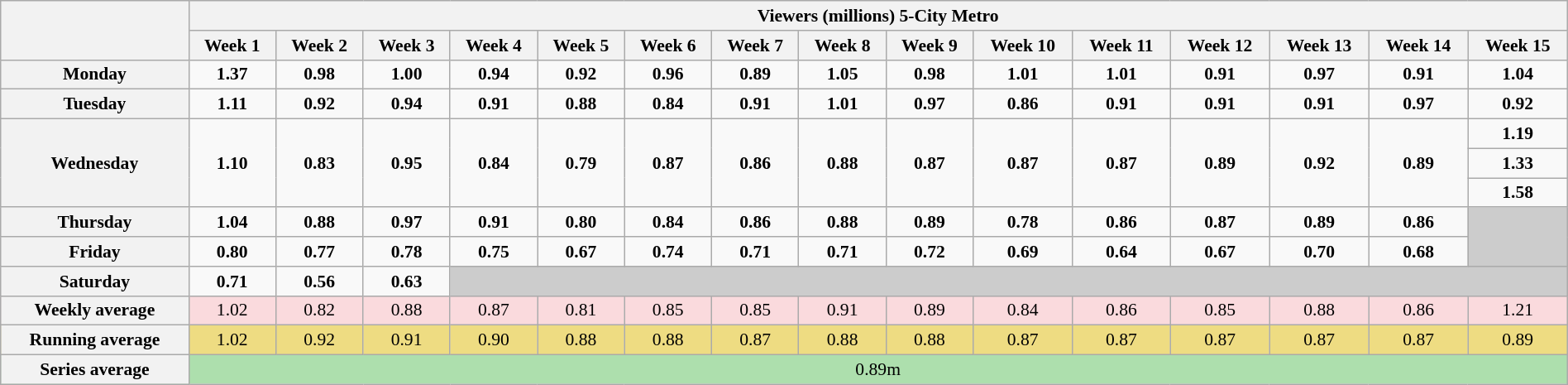<table class="wikitable" style="font-size:90%; text-align:center; width: 100%; margin-left: auto; margin-right: auto;">
<tr>
<th scope="col" rowspan="2" style="width:12%;"></th>
<th scope=col colspan=15>Viewers (millions) 5-City Metro</th>
</tr>
<tr>
<th>Week 1</th>
<th>Week 2</th>
<th>Week 3</th>
<th>Week 4</th>
<th>Week 5</th>
<th>Week 6</th>
<th>Week 7</th>
<th>Week 8</th>
<th>Week 9</th>
<th>Week 10</th>
<th>Week 11</th>
<th>Week 12</th>
<th>Week 13</th>
<th>Week 14</th>
<th>Week 15</th>
</tr>
<tr>
<th>Monday</th>
<td><strong>1.37</strong></td>
<td><strong>0.98</strong></td>
<td><strong>1.00</strong></td>
<td><strong>0.94</strong></td>
<td><strong>0.92</strong></td>
<td><strong>0.96</strong></td>
<td><strong>0.89</strong></td>
<td><strong>1.05</strong></td>
<td><strong>0.98</strong></td>
<td><strong>1.01</strong></td>
<td><strong>1.01</strong></td>
<td><strong>0.91</strong></td>
<td><strong>0.97</strong></td>
<td><strong>0.91</strong></td>
<td><strong>1.04</strong></td>
</tr>
<tr>
<th>Tuesday</th>
<td><strong>1.11</strong></td>
<td><strong>0.92</strong></td>
<td><strong>0.94</strong></td>
<td><strong>0.91</strong></td>
<td><strong>0.88</strong></td>
<td><strong>0.84</strong></td>
<td><strong>0.91</strong></td>
<td><strong>1.01</strong></td>
<td><strong>0.97</strong></td>
<td><strong>0.86</strong></td>
<td><strong>0.91</strong></td>
<td><strong>0.91</strong></td>
<td><strong>0.91</strong></td>
<td><strong>0.97</strong></td>
<td><strong>0.92</strong></td>
</tr>
<tr>
<th rowspan=3>Wednesday</th>
<td rowspan=3><strong>1.10</strong></td>
<td rowspan=3><strong>0.83</strong></td>
<td rowspan=3><strong>0.95</strong></td>
<td rowspan=3><strong>0.84</strong></td>
<td rowspan=3><strong>0.79</strong></td>
<td rowspan=3><strong>0.87</strong></td>
<td rowspan=3><strong>0.86</strong></td>
<td rowspan=3><strong>0.88</strong></td>
<td rowspan=3><strong>0.87</strong></td>
<td rowspan=3><strong>0.87</strong></td>
<td rowspan=3><strong>0.87</strong></td>
<td rowspan=3><strong>0.89</strong></td>
<td rowspan=3><strong>0.92</strong></td>
<td rowspan="3"><strong>0.89</strong></td>
<td><strong>1.19</strong></td>
</tr>
<tr>
<td><strong>1.33</strong></td>
</tr>
<tr>
<td><strong>1.58</strong></td>
</tr>
<tr>
<th>Thursday</th>
<td><strong>1.04</strong></td>
<td><strong>0.88</strong></td>
<td><strong>0.97</strong></td>
<td><strong>0.91</strong></td>
<td><strong>0.80</strong></td>
<td><strong>0.84</strong></td>
<td><strong>0.86</strong></td>
<td><strong>0.88</strong></td>
<td><strong>0.89</strong></td>
<td><strong>0.78</strong></td>
<td><strong>0.86</strong></td>
<td><strong>0.87</strong></td>
<td><strong>0.89</strong></td>
<td><strong>0.86</strong></td>
<td style="background:#CCCCCC;" rowspan=2></td>
</tr>
<tr>
<th>Friday</th>
<td><strong>0.80</strong></td>
<td><strong>0.77</strong></td>
<td><strong>0.78</strong></td>
<td><strong>0.75</strong></td>
<td><strong>0.67</strong></td>
<td><strong>0.74</strong></td>
<td><strong>0.71</strong></td>
<td><strong>0.71</strong></td>
<td><strong>0.72</strong></td>
<td><strong>0.69</strong></td>
<td><strong>0.64</strong></td>
<td><strong>0.67</strong></td>
<td><strong>0.70</strong></td>
<td><strong>0.68</strong></td>
</tr>
<tr>
<th>Saturday</th>
<td><strong>0.71</strong></td>
<td><strong>0.56</strong></td>
<td><strong>0.63</strong></td>
<td style="background:#CCCCCC;" colspan=12></td>
</tr>
<tr style="background:#FADADD;" |>
<th>Weekly average</th>
<td>1.02</td>
<td>0.82</td>
<td>0.88</td>
<td>0.87</td>
<td>0.81</td>
<td>0.85</td>
<td>0.85</td>
<td>0.91</td>
<td>0.89</td>
<td>0.84</td>
<td>0.86</td>
<td>0.85</td>
<td>0.88</td>
<td>0.86</td>
<td colspan="14">1.21</td>
</tr>
<tr style="background:#EEDC82;" |>
<th>Running average</th>
<td>1.02</td>
<td>0.92</td>
<td>0.91</td>
<td>0.90</td>
<td>0.88</td>
<td>0.88</td>
<td>0.87</td>
<td>0.88</td>
<td>0.88</td>
<td>0.87</td>
<td>0.87</td>
<td>0.87</td>
<td>0.87</td>
<td>0.87</td>
<td colspan="13">0.89</td>
</tr>
<tr style="background:#ADDFAD;" |>
<th>Series average</th>
<td colspan="16">0.89m</td>
</tr>
</table>
